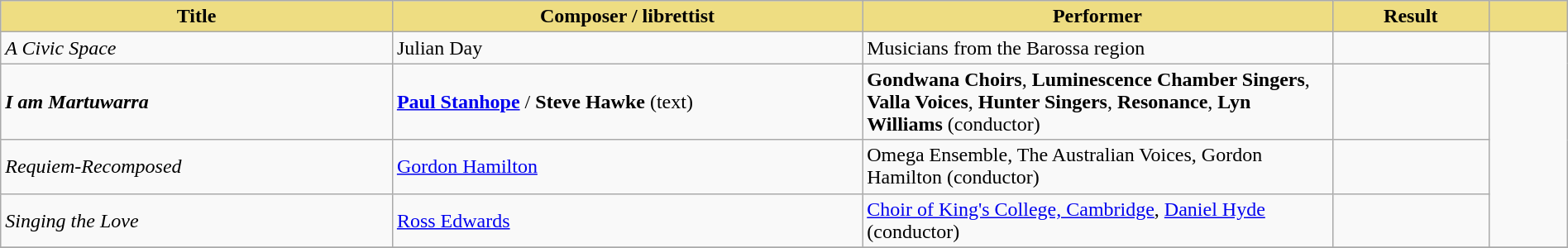<table class="wikitable" width=100%>
<tr>
<th style="width:25%;background:#EEDD82;">Title</th>
<th style="width:30%;background:#EEDD82;">Composer / librettist</th>
<th style="width:30%;background:#EEDD82;">Performer</th>
<th style="width:10%;background:#EEDD82;">Result</th>
<th style="width:5%;background:#EEDD82;"></th>
</tr>
<tr>
<td><em>A Civic Space</em></td>
<td>Julian Day</td>
<td>Musicians from the Barossa region</td>
<td></td>
<td rowspan="4"></td>
</tr>
<tr>
<td><strong><em>I am Martuwarra</em></strong></td>
<td><strong><a href='#'>Paul Stanhope</a></strong> / <strong>Steve Hawke</strong> (text)</td>
<td><strong>Gondwana Choirs</strong>, <strong>Luminescence Chamber Singers</strong>, <strong>Valla Voices</strong>, <strong>Hunter Singers</strong>, <strong>Resonance</strong>, <strong>Lyn Williams</strong> (conductor)</td>
<td></td>
</tr>
<tr>
<td><em>Requiem-Recomposed</em></td>
<td><a href='#'>Gordon Hamilton</a></td>
<td>Omega Ensemble, The Australian Voices, Gordon Hamilton (conductor)</td>
<td></td>
</tr>
<tr>
<td><em>Singing the Love</em></td>
<td><a href='#'>Ross Edwards</a></td>
<td><a href='#'>Choir of King's College, Cambridge</a>, <a href='#'>Daniel Hyde</a> (conductor)</td>
<td></td>
</tr>
<tr>
</tr>
</table>
